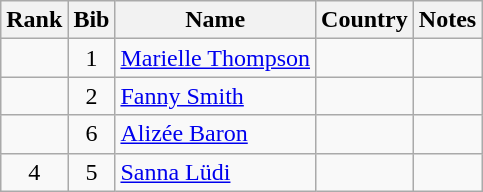<table class="wikitable" style="text-align:center;">
<tr>
<th>Rank</th>
<th>Bib</th>
<th>Name</th>
<th>Country</th>
<th>Notes</th>
</tr>
<tr>
<td></td>
<td>1</td>
<td align=left><a href='#'>Marielle Thompson</a></td>
<td align=left></td>
<td></td>
</tr>
<tr>
<td></td>
<td>2</td>
<td align=left><a href='#'>Fanny Smith</a></td>
<td align=left></td>
<td></td>
</tr>
<tr>
<td></td>
<td>6</td>
<td align=left><a href='#'>Alizée Baron</a></td>
<td align=left></td>
<td></td>
</tr>
<tr>
<td>4</td>
<td>5</td>
<td align=left><a href='#'>Sanna Lüdi</a></td>
<td align=left></td>
<td></td>
</tr>
</table>
